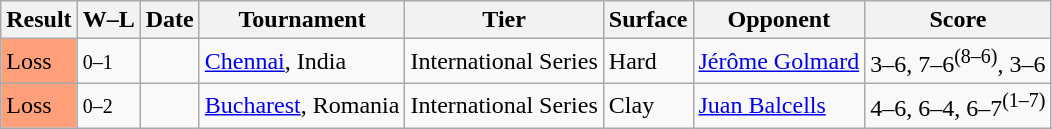<table class="sortable wikitable">
<tr>
<th>Result</th>
<th class="unsortable">W–L</th>
<th>Date</th>
<th>Tournament</th>
<th>Tier</th>
<th>Surface</th>
<th>Opponent</th>
<th class="unsortable">Score</th>
</tr>
<tr>
<td style="background:#ffa07a;">Loss</td>
<td><small>0–1</small></td>
<td><a href='#'></a></td>
<td><a href='#'>Chennai</a>, India</td>
<td>International Series</td>
<td>Hard</td>
<td> <a href='#'>Jérôme Golmard</a></td>
<td>3–6, 7–6<sup>(8–6)</sup>, 3–6</td>
</tr>
<tr>
<td style="background:#ffa07a;">Loss</td>
<td><small>0–2</small></td>
<td><a href='#'></a></td>
<td><a href='#'>Bucharest</a>, Romania</td>
<td>International Series</td>
<td>Clay</td>
<td> <a href='#'>Juan Balcells</a></td>
<td>4–6, 6–4, 6–7<sup>(1–7)</sup></td>
</tr>
</table>
